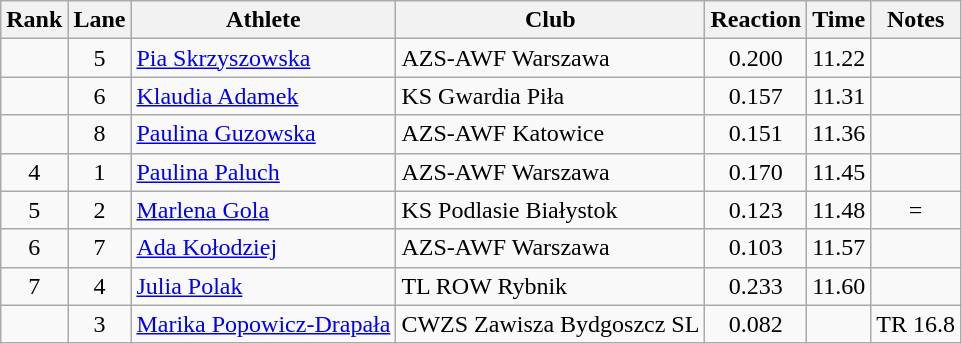<table class="wikitable sortable" style="text-align:center">
<tr>
<th>Rank</th>
<th>Lane</th>
<th>Athlete</th>
<th>Club</th>
<th>Reaction</th>
<th>Time</th>
<th>Notes</th>
</tr>
<tr>
<td></td>
<td>5</td>
<td align=left><a href='#'>Pia Skrzyszowska</a></td>
<td align=left>AZS-AWF Warszawa</td>
<td>0.200</td>
<td>11.22</td>
<td></td>
</tr>
<tr>
<td></td>
<td>6</td>
<td align=left><a href='#'>Klaudia Adamek</a></td>
<td align=left>KS Gwardia Piła</td>
<td>0.157</td>
<td>11.31</td>
<td></td>
</tr>
<tr>
<td></td>
<td>8</td>
<td align=left><a href='#'>Paulina Guzowska</a></td>
<td align=left>AZS-AWF Katowice</td>
<td>0.151</td>
<td>11.36</td>
<td></td>
</tr>
<tr>
<td>4</td>
<td>1</td>
<td align=left><a href='#'>Paulina Paluch</a></td>
<td align=left>AZS-AWF Warszawa</td>
<td>0.170</td>
<td>11.45</td>
<td></td>
</tr>
<tr>
<td>5</td>
<td>2</td>
<td align=left><a href='#'>Marlena Gola</a></td>
<td align=left>KS Podlasie Białystok</td>
<td>0.123</td>
<td>11.48</td>
<td>=</td>
</tr>
<tr>
<td>6</td>
<td>7</td>
<td align=left><a href='#'>Ada Kołodziej</a></td>
<td align=left>AZS-AWF Warszawa</td>
<td>0.103</td>
<td>11.57</td>
<td></td>
</tr>
<tr>
<td>7</td>
<td>4</td>
<td align=left><a href='#'>Julia Polak</a></td>
<td align=left>TL ROW Rybnik</td>
<td>0.233</td>
<td>11.60</td>
<td></td>
</tr>
<tr>
<td></td>
<td>3</td>
<td align=left><a href='#'>Marika Popowicz-Drapała</a></td>
<td align=left>CWZS Zawisza Bydgoszcz SL</td>
<td>0.082</td>
<td></td>
<td>TR 16.8</td>
</tr>
</table>
